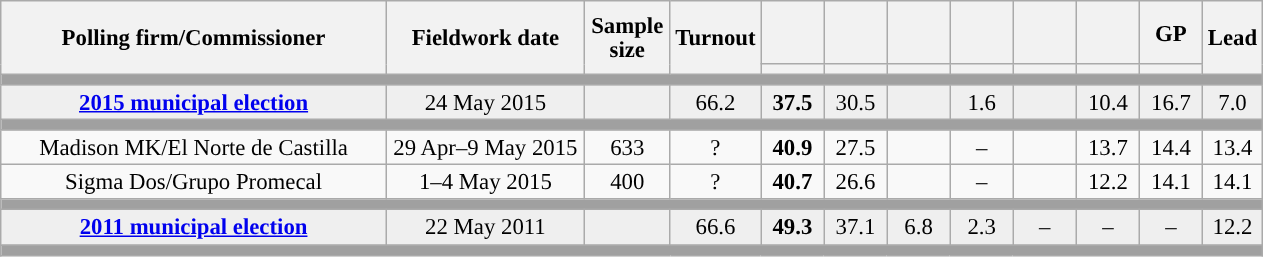<table class="wikitable collapsible collapsed" style="text-align:center; font-size:95%; line-height:16px;">
<tr style="height:42px;">
<th style="width:250px;" rowspan="2">Polling firm/Commissioner</th>
<th style="width:125px;" rowspan="2">Fieldwork date</th>
<th style="width:50px;" rowspan="2">Sample size</th>
<th style="width:45px;" rowspan="2">Turnout</th>
<th style="width:35px;"></th>
<th style="width:35px;"></th>
<th style="width:35px;"></th>
<th style="width:35px;"></th>
<th style="width:35px;"></th>
<th style="width:35px;"></th>
<th style="width:35px;">GP</th>
<th style="width:30px;" rowspan="2">Lead</th>
</tr>
<tr>
<th style="color:inherit;background:"></th>
<th style="color:inherit;background:"></th>
<th style="color:inherit;background:"></th>
<th style="color:inherit;background:"></th>
<th style="color:inherit;background:"></th>
<th style="color:inherit;background:"></th>
<th style="color:inherit;background:"></th>
</tr>
<tr>
<td colspan="12" style="background:#A0A0A0"></td>
</tr>
<tr style="background:#EFEFEF;">
<td><strong><a href='#'>2015 municipal election</a></strong></td>
<td>24 May 2015</td>
<td></td>
<td>66.2</td>
<td><strong>37.5</strong><br></td>
<td>30.5<br></td>
<td></td>
<td>1.6<br></td>
<td></td>
<td>10.4<br></td>
<td>16.7<br></td>
<td style="background:">7.0</td>
</tr>
<tr>
<td colspan="12" style="background:#A0A0A0"></td>
</tr>
<tr>
<td>Madison MK/El Norte de Castilla</td>
<td>29 Apr–9 May 2015</td>
<td>633</td>
<td>?</td>
<td><strong>40.9</strong><br></td>
<td>27.5<br></td>
<td></td>
<td>–</td>
<td></td>
<td>13.7<br></td>
<td>14.4<br></td>
<td style="background:">13.4</td>
</tr>
<tr>
<td>Sigma Dos/Grupo Promecal</td>
<td>1–4 May 2015</td>
<td>400</td>
<td>?</td>
<td><strong>40.7</strong><br></td>
<td>26.6<br></td>
<td></td>
<td>–</td>
<td></td>
<td>12.2<br></td>
<td>14.1<br></td>
<td style="background:">14.1</td>
</tr>
<tr>
<td colspan="12" style="background:#A0A0A0"></td>
</tr>
<tr style="background:#EFEFEF;">
<td><strong><a href='#'>2011 municipal election</a></strong></td>
<td>22 May 2011</td>
<td></td>
<td>66.6</td>
<td><strong>49.3</strong><br></td>
<td>37.1<br></td>
<td>6.8<br></td>
<td>2.3<br></td>
<td>–</td>
<td>–</td>
<td>–</td>
<td style="background:">12.2</td>
</tr>
<tr>
<td colspan="12" style="background:#A0A0A0"></td>
</tr>
</table>
